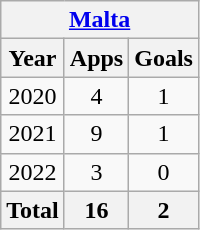<table class="wikitable" style="text-align:center">
<tr>
<th colspan=3><a href='#'>Malta</a></th>
</tr>
<tr>
<th>Year</th>
<th>Apps</th>
<th>Goals</th>
</tr>
<tr>
<td>2020</td>
<td>4</td>
<td>1</td>
</tr>
<tr>
<td>2021</td>
<td>9</td>
<td>1</td>
</tr>
<tr>
<td>2022</td>
<td>3</td>
<td>0</td>
</tr>
<tr>
<th>Total</th>
<th>16</th>
<th>2</th>
</tr>
</table>
